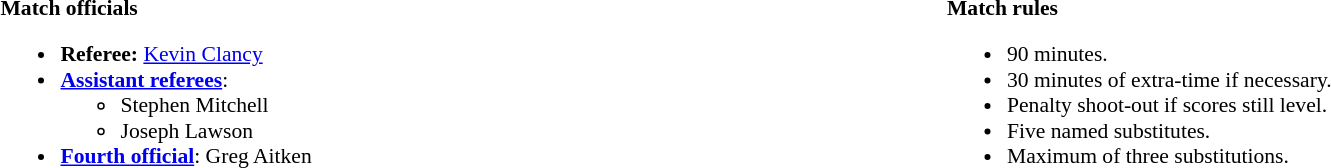<table style="width:100%; font-size:90%;">
<tr>
<td style="width:50%; vertical-align:top;"><br><strong>Match officials</strong><ul><li><strong>Referee:</strong> <a href='#'>Kevin Clancy</a></li><li><strong><a href='#'>Assistant referees</a></strong>:<ul><li>Stephen Mitchell</li><li>Joseph Lawson</li></ul></li><li><strong><a href='#'>Fourth official</a></strong>: Greg Aitken</li></ul></td>
<td style="width:50%; vertical-align:top;"><br><strong>Match rules</strong><ul><li>90 minutes.</li><li>30 minutes of extra-time if necessary.</li><li>Penalty shoot-out if scores still level.</li><li>Five named substitutes.</li><li>Maximum of three substitutions.</li></ul></td>
</tr>
</table>
